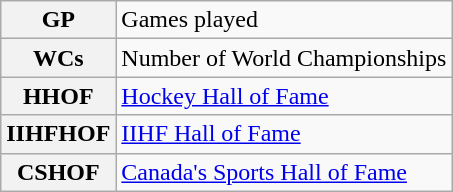<table class="wikitable">
<tr>
<th>GP</th>
<td>Games played</td>
</tr>
<tr>
<th>WCs</th>
<td>Number of World Championships</td>
</tr>
<tr>
<th>HHOF</th>
<td><a href='#'>Hockey Hall of Fame</a></td>
</tr>
<tr>
<th>IIHFHOF</th>
<td><a href='#'>IIHF Hall of Fame</a></td>
</tr>
<tr>
<th>CSHOF</th>
<td><a href='#'>Canada's Sports Hall of Fame</a></td>
</tr>
</table>
